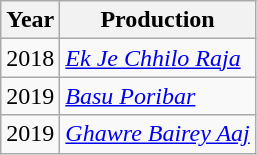<table class="wikitable">
<tr>
<th>Year</th>
<th>Production</th>
</tr>
<tr>
<td>2018</td>
<td><em><a href='#'>Ek Je Chhilo Raja</a></em></td>
</tr>
<tr>
<td>2019</td>
<td><em> <a href='#'>Basu Poribar</a></em></td>
</tr>
<tr>
<td>2019</td>
<td><em><a href='#'>Ghawre Bairey Aaj</a></em></td>
</tr>
</table>
